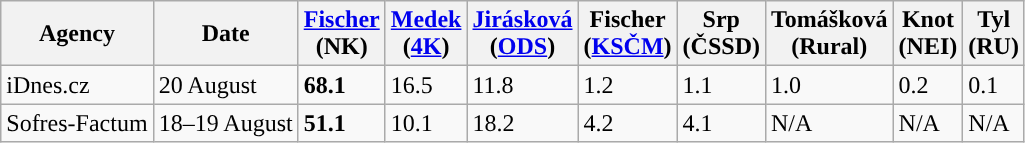<table class=wikitable>
<tr>
<th>Agency</th>
<th>Date</th>
<th><a href='#'>Fischer</a><br>(NK)</th>
<th><a href='#'>Medek</a><br>(<a href='#'>4K</a>)</th>
<th><a href='#'>Jirásková</a><br>(<a href='#'>ODS</a>)</th>
<th>Fischer<br>(<a href='#'>KSČM</a>)</th>
<th>Srp<br>(ČSSD)</th>
<th>Tomášková<br>(Rural)</th>
<th>Knot<br>(NEI)</th>
<th>Tyl<br>(RU)</th>
</tr>
<tr>
<td>iDnes.cz</td>
<td>20 August</td>
<td style="background:"><strong>68.1</strong></td>
<td>16.5</td>
<td>11.8</td>
<td>1.2</td>
<td>1.1</td>
<td>1.0</td>
<td>0.2</td>
<td>0.1</td>
</tr>
<tr>
<td>Sofres-Factum</td>
<td>18–19 August</td>
<td style="background:"><strong>51.1</strong></td>
<td>10.1</td>
<td>18.2</td>
<td>4.2</td>
<td>4.1</td>
<td>N/A</td>
<td>N/A</td>
<td>N/A</td>
</tr>
</table>
